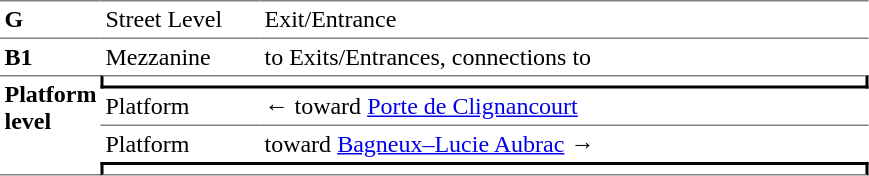<table border=0 cellspacing=0 cellpadding=3>
<tr>
<td style="border-top:solid 1px gray;" width=50 valign=top><strong>G</strong></td>
<td style="border-top:solid 1px gray;" width=100 valign=top>Street Level</td>
<td style="border-top:solid 1px gray;" width=400 valign=top>Exit/Entrance</td>
</tr>
<tr>
<td style="border-top:solid 1px gray;" width=50 valign=top><strong>B1</strong></td>
<td style="border-top:solid 1px gray;" width=100 valign=top>Mezzanine</td>
<td style="border-top:solid 1px gray;" width=400 valign=top>to Exits/Entrances, connections to          </td>
</tr>
<tr>
<td style="border-top:solid 1px gray; border-bottom:solid 1px gray;" width=50 rowspan=4 valign=top><strong>Platform level</strong></td>
<td style="border-top:solid 1px gray; border-right:solid 2px black;border-left:solid 2px black;border-bottom:solid 2px black;text-align:center;" colspan=2></td>
</tr>
<tr>
<td style="border-bottom:solid 1px gray;" width=100>Platform </td>
<td style="border-bottom:solid 1px gray;" width=390>←   toward <a href='#'>Porte de Clignancourt</a> </td>
</tr>
<tr>
<td>Platform </td>
<td>   toward <a href='#'>Bagneux–Lucie Aubrac</a>  →</td>
</tr>
<tr>
<td style="border-top:solid 2px black;border-right:solid 2px black;border-left:solid 2px black;border-bottom:solid 1px gray;text-align:center;" colspan=2></td>
</tr>
</table>
